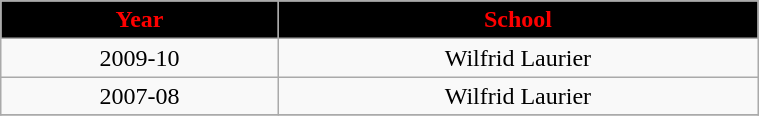<table class="wikitable" width="40%">
<tr align="center"  style="background:black;color:red;">
<td><strong>Year</strong></td>
<td><strong>School</strong></td>
</tr>
<tr align="center" bgcolor="">
<td>2009-10</td>
<td>Wilfrid Laurier</td>
</tr>
<tr align="center" bgcolor="">
<td>2007-08</td>
<td>Wilfrid Laurier</td>
</tr>
<tr align="center" bgcolor="">
</tr>
</table>
